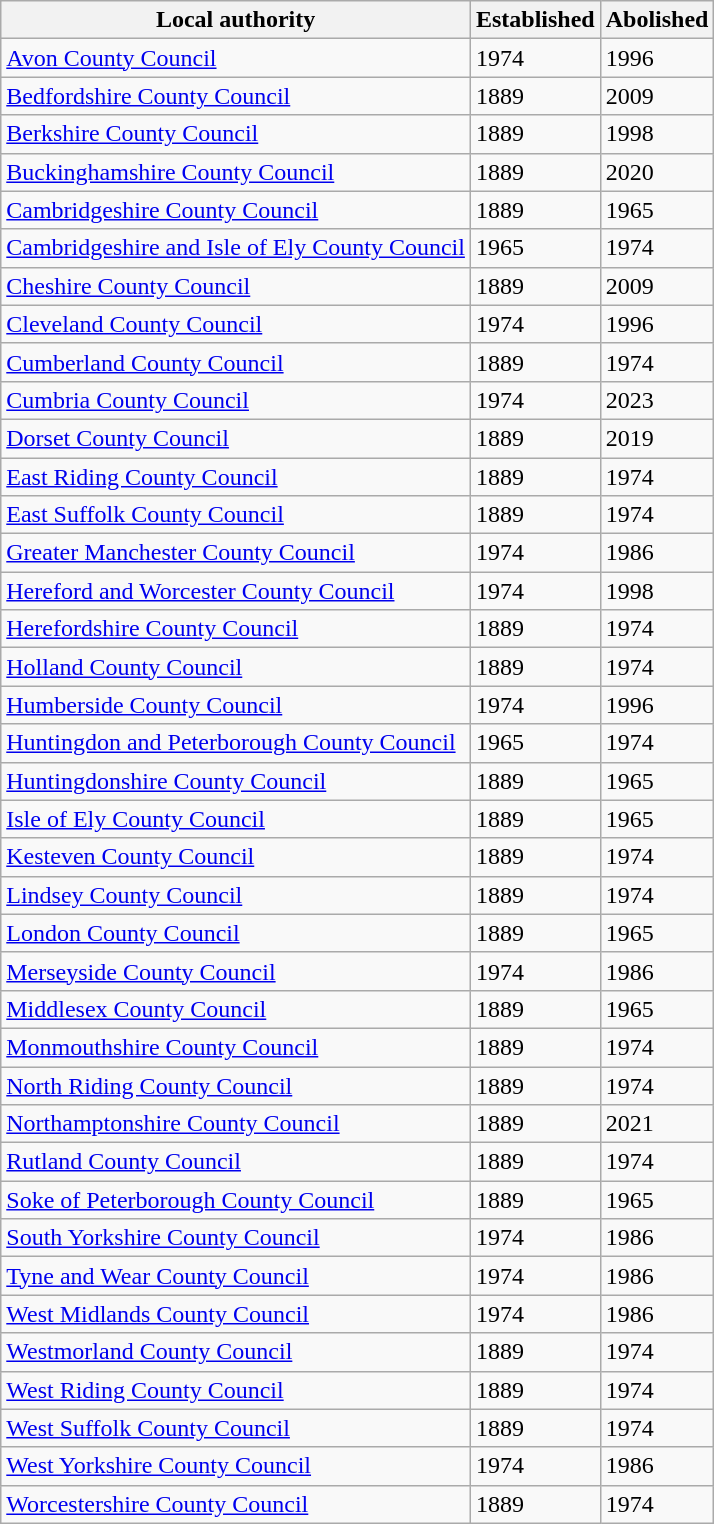<table class="wikitable sortable">
<tr>
<th>Local authority</th>
<th>Established</th>
<th>Abolished</th>
</tr>
<tr>
<td><a href='#'>Avon County Council</a></td>
<td>1974</td>
<td>1996</td>
</tr>
<tr>
<td><a href='#'>Bedfordshire County Council</a></td>
<td>1889</td>
<td>2009</td>
</tr>
<tr>
<td><a href='#'>Berkshire County Council</a></td>
<td>1889</td>
<td>1998</td>
</tr>
<tr>
<td><a href='#'>Buckinghamshire County Council</a></td>
<td>1889</td>
<td>2020</td>
</tr>
<tr>
<td><a href='#'>Cambridgeshire County Council</a></td>
<td>1889</td>
<td>1965</td>
</tr>
<tr>
<td><a href='#'>Cambridgeshire and Isle of Ely County Council</a></td>
<td>1965</td>
<td>1974</td>
</tr>
<tr>
<td><a href='#'>Cheshire County Council</a></td>
<td>1889</td>
<td>2009</td>
</tr>
<tr>
<td><a href='#'>Cleveland County Council</a></td>
<td>1974</td>
<td>1996</td>
</tr>
<tr>
<td><a href='#'>Cumberland County Council</a></td>
<td>1889</td>
<td>1974</td>
</tr>
<tr>
<td><a href='#'>Cumbria County Council</a></td>
<td>1974</td>
<td>2023</td>
</tr>
<tr>
<td><a href='#'>Dorset County Council</a></td>
<td>1889</td>
<td>2019</td>
</tr>
<tr>
<td><a href='#'>East Riding County Council</a></td>
<td>1889</td>
<td>1974</td>
</tr>
<tr>
<td><a href='#'>East Suffolk County Council</a></td>
<td>1889</td>
<td>1974</td>
</tr>
<tr>
<td><a href='#'>Greater Manchester County Council</a></td>
<td>1974</td>
<td>1986</td>
</tr>
<tr>
<td><a href='#'>Hereford and Worcester County Council</a></td>
<td>1974</td>
<td>1998</td>
</tr>
<tr>
<td><a href='#'>Herefordshire County Council</a></td>
<td>1889</td>
<td>1974</td>
</tr>
<tr>
<td><a href='#'>Holland County Council</a></td>
<td>1889</td>
<td>1974</td>
</tr>
<tr>
<td><a href='#'>Humberside County Council</a></td>
<td>1974</td>
<td>1996</td>
</tr>
<tr>
<td><a href='#'>Huntingdon and Peterborough County Council</a></td>
<td>1965</td>
<td>1974</td>
</tr>
<tr>
<td><a href='#'>Huntingdonshire County Council</a></td>
<td>1889</td>
<td>1965</td>
</tr>
<tr>
<td><a href='#'>Isle of Ely County Council</a></td>
<td>1889</td>
<td>1965</td>
</tr>
<tr>
<td><a href='#'>Kesteven County Council</a></td>
<td>1889</td>
<td>1974</td>
</tr>
<tr>
<td><a href='#'>Lindsey County Council</a></td>
<td>1889</td>
<td>1974</td>
</tr>
<tr>
<td><a href='#'>London County Council</a></td>
<td>1889</td>
<td>1965</td>
</tr>
<tr>
<td><a href='#'>Merseyside County Council</a></td>
<td>1974</td>
<td>1986</td>
</tr>
<tr>
<td><a href='#'>Middlesex County Council</a></td>
<td>1889</td>
<td>1965</td>
</tr>
<tr>
<td><a href='#'>Monmouthshire County Council</a></td>
<td>1889</td>
<td>1974</td>
</tr>
<tr>
<td><a href='#'>North Riding County Council</a></td>
<td>1889</td>
<td>1974</td>
</tr>
<tr>
<td><a href='#'>Northamptonshire County Council</a></td>
<td>1889</td>
<td>2021</td>
</tr>
<tr>
<td><a href='#'>Rutland County Council</a></td>
<td>1889</td>
<td>1974</td>
</tr>
<tr>
<td><a href='#'>Soke of Peterborough County Council</a></td>
<td>1889</td>
<td>1965</td>
</tr>
<tr>
<td><a href='#'>South Yorkshire County Council</a></td>
<td>1974</td>
<td>1986</td>
</tr>
<tr>
<td><a href='#'>Tyne and Wear County Council</a></td>
<td>1974</td>
<td>1986</td>
</tr>
<tr>
<td><a href='#'>West Midlands County Council</a></td>
<td>1974</td>
<td>1986</td>
</tr>
<tr>
<td><a href='#'>Westmorland County Council</a></td>
<td>1889</td>
<td>1974</td>
</tr>
<tr>
<td><a href='#'>West Riding County Council</a></td>
<td>1889</td>
<td>1974</td>
</tr>
<tr>
<td><a href='#'>West Suffolk County Council</a></td>
<td>1889</td>
<td>1974</td>
</tr>
<tr>
<td><a href='#'>West Yorkshire County Council</a></td>
<td>1974</td>
<td>1986</td>
</tr>
<tr>
<td><a href='#'>Worcestershire County Council</a></td>
<td>1889</td>
<td>1974</td>
</tr>
</table>
